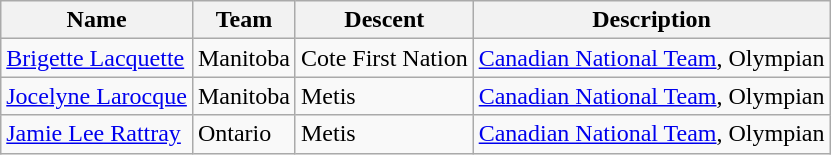<table class="wikitable">
<tr>
<th>Name</th>
<th>Team</th>
<th>Descent</th>
<th>Description</th>
</tr>
<tr>
<td><a href='#'>Brigette Lacquette</a></td>
<td>Manitoba</td>
<td>Cote First Nation</td>
<td><a href='#'>Canadian National Team</a>, Olympian</td>
</tr>
<tr>
<td><a href='#'>Jocelyne Larocque</a></td>
<td>Manitoba</td>
<td>Metis</td>
<td><a href='#'>Canadian National Team</a>, Olympian</td>
</tr>
<tr>
<td><a href='#'>Jamie Lee Rattray</a></td>
<td>Ontario</td>
<td>Metis</td>
<td><a href='#'>Canadian National Team</a>, Olympian</td>
</tr>
</table>
